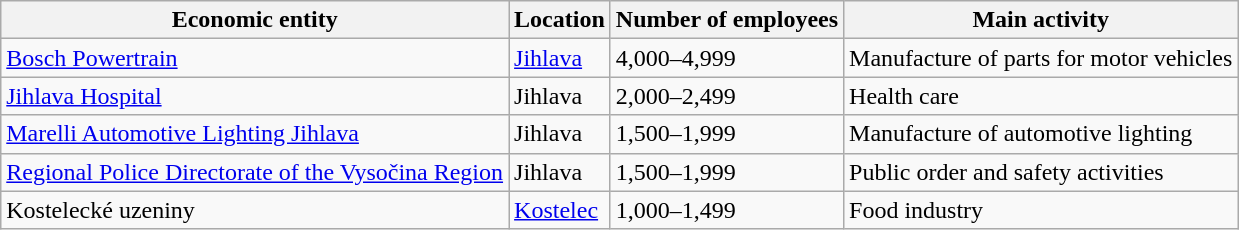<table class="wikitable sortable">
<tr>
<th>Economic entity</th>
<th>Location</th>
<th>Number of employees</th>
<th>Main activity</th>
</tr>
<tr>
<td><a href='#'>Bosch Powertrain</a></td>
<td><a href='#'>Jihlava</a></td>
<td>4,000–4,999</td>
<td>Manufacture of parts for motor vehicles</td>
</tr>
<tr>
<td><a href='#'>Jihlava Hospital</a></td>
<td>Jihlava</td>
<td>2,000–2,499</td>
<td>Health care</td>
</tr>
<tr>
<td><a href='#'>Marelli Automotive Lighting Jihlava</a></td>
<td>Jihlava</td>
<td>1,500–1,999</td>
<td>Manufacture of automotive lighting</td>
</tr>
<tr>
<td><a href='#'>Regional Police Directorate of the Vysočina Region</a></td>
<td>Jihlava</td>
<td>1,500–1,999</td>
<td>Public order and safety activities</td>
</tr>
<tr>
<td>Kostelecké uzeniny</td>
<td><a href='#'>Kostelec</a></td>
<td>1,000–1,499</td>
<td>Food industry</td>
</tr>
</table>
